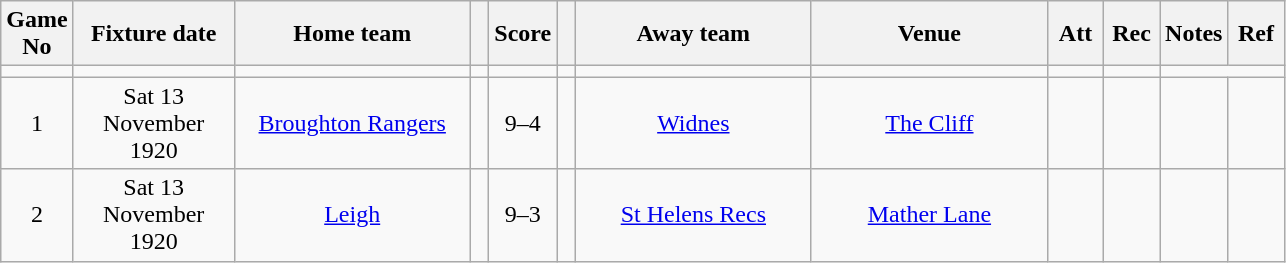<table class="wikitable" style="text-align:center;">
<tr>
<th width=20 abbr="No">Game No</th>
<th width=100 abbr="Date">Fixture date</th>
<th width=150 abbr="Home team">Home team</th>
<th width=5 abbr="space"></th>
<th width=20 abbr="Score">Score</th>
<th width=5 abbr="space"></th>
<th width=150 abbr="Away team">Away team</th>
<th width=150 abbr="Venue">Venue</th>
<th width=30 abbr="Att">Att</th>
<th width=30 abbr="Rec">Rec</th>
<th width=20 abbr="Notes">Notes</th>
<th width=30 abbr="Ref">Ref</th>
</tr>
<tr>
<td></td>
<td></td>
<td></td>
<td></td>
<td></td>
<td></td>
<td></td>
<td></td>
<td></td>
<td></td>
</tr>
<tr>
<td>1</td>
<td>Sat 13 November 1920</td>
<td><a href='#'>Broughton Rangers</a></td>
<td></td>
<td>9–4</td>
<td></td>
<td><a href='#'>Widnes</a></td>
<td><a href='#'>The Cliff</a></td>
<td></td>
<td></td>
<td></td>
<td></td>
</tr>
<tr>
<td>2</td>
<td>Sat 13 November 1920</td>
<td><a href='#'>Leigh</a></td>
<td></td>
<td>9–3</td>
<td></td>
<td><a href='#'>St Helens Recs</a></td>
<td><a href='#'>Mather Lane</a></td>
<td></td>
<td></td>
<td></td>
<td></td>
</tr>
</table>
